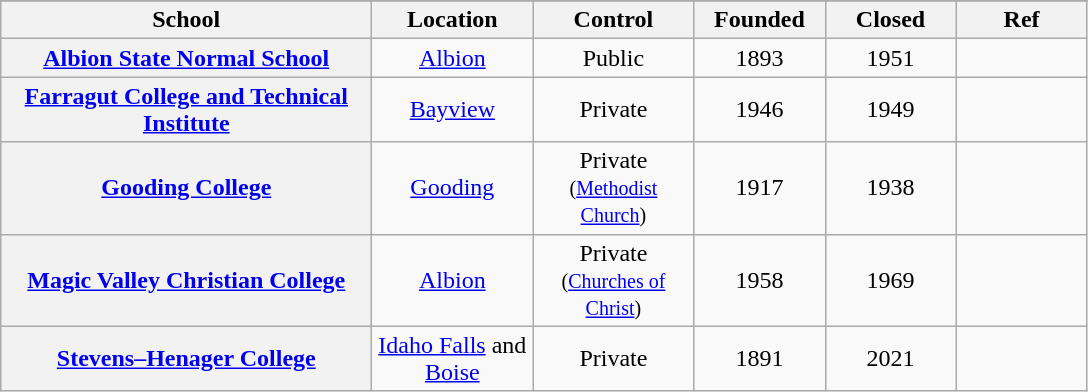<table class="wikitable sortable" style="text-align:left;">
<tr>
</tr>
<tr>
<th scope="col" style="width:240px;">School</th>
<th scope="col" style="width:100px;">Location</th>
<th scope="col" style="width:100px;">Control</th>
<th scope="col" style="width:80px;">Founded</th>
<th scope="col" style="width:80px;">Closed</th>
<th scope="col" style="width:80px;">Ref</th>
</tr>
<tr>
<th scope="row"><a href='#'>Albion State Normal School</a></th>
<td style="text-align:center;"><a href='#'>Albion</a></td>
<td style="text-align:center;">Public</td>
<td style="text-align:center;">1893</td>
<td style="text-align:center;">1951</td>
<td style="text-align:center;"></td>
</tr>
<tr>
<th scope="row"><a href='#'>Farragut College and Technical Institute</a></th>
<td style="text-align:center;"><a href='#'>Bayview</a></td>
<td style="text-align:center;">Private</td>
<td style="text-align:center;">1946</td>
<td style="text-align:center;">1949</td>
<td style="text-align:center;"></td>
</tr>
<tr>
<th scope="row"><a href='#'>Gooding College</a></th>
<td style="text-align:center;"><a href='#'>Gooding</a></td>
<td style="text-align:center;">Private<br><small>(<a href='#'>Methodist Church</a>)</small></td>
<td style="text-align:center;">1917</td>
<td style="text-align:center;">1938</td>
<td style="text-align:center;"></td>
</tr>
<tr>
<th scope="row"><a href='#'>Magic Valley Christian College</a></th>
<td style="text-align:center;"><a href='#'>Albion</a></td>
<td style="text-align:center;">Private<br><small>(<a href='#'>Churches of Christ</a>)</small></td>
<td style="text-align:center;">1958</td>
<td style="text-align:center;">1969</td>
<td style="text-align:center;"></td>
</tr>
<tr>
<th scope="row"><a href='#'>Stevens–Henager College</a></th>
<td style="text-align:center;"><a href='#'>Idaho Falls</a> and <a href='#'>Boise</a></td>
<td style="text-align:center;">Private</td>
<td style="text-align:center;">1891</td>
<td style="text-align:center;">2021</td>
<td style="text-align:center;"></td>
</tr>
</table>
